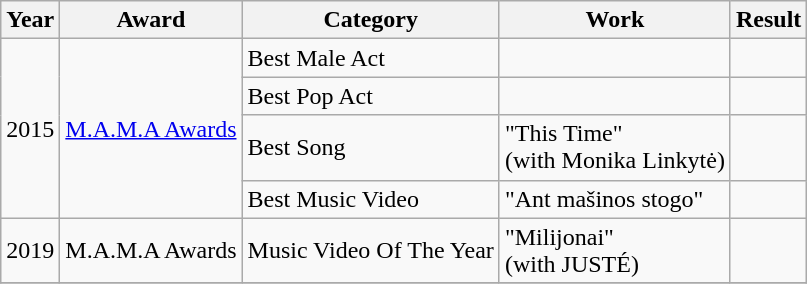<table class="wikitable">
<tr>
<th>Year</th>
<th>Award</th>
<th>Category</th>
<th>Work</th>
<th>Result</th>
</tr>
<tr>
<td rowspan="4">2015</td>
<td rowspan="4"><a href='#'>M.A.M.A Awards</a></td>
<td>Best Male Act</td>
<td></td>
<td></td>
</tr>
<tr>
<td>Best Pop Act</td>
<td></td>
<td></td>
</tr>
<tr>
<td>Best Song</td>
<td>"This Time"<br>(with Monika Linkytė)</td>
<td></td>
</tr>
<tr>
<td>Best Music Video</td>
<td>"Ant mašinos stogo"</td>
<td></td>
</tr>
<tr>
<td rowspan="1">2019</td>
<td rowspan="1">M.A.M.A  Awards</td>
<td>Music Video Of The Year</td>
<td>"Milijonai"<br>(with JUSTÉ)</td>
<td></td>
</tr>
<tr>
</tr>
</table>
